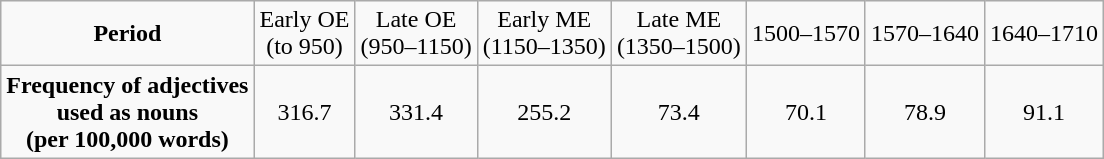<table class="wikitable" style="text-align: center">
<tr>
<td><strong>Period</strong></td>
<td>Early OE<br>(to 950)</td>
<td>Late OE<br>(950–1150)</td>
<td>Early ME<br>(1150–1350)</td>
<td>Late ME<br>(1350–1500)</td>
<td>1500–1570</td>
<td>1570–1640</td>
<td>1640–1710</td>
</tr>
<tr>
<td><strong>Frequency of adjectives<br>used as nouns<br>(per 100,000 words)</strong></td>
<td>316.7</td>
<td>331.4</td>
<td>255.2</td>
<td>73.4</td>
<td>70.1</td>
<td>78.9</td>
<td>91.1</td>
</tr>
</table>
